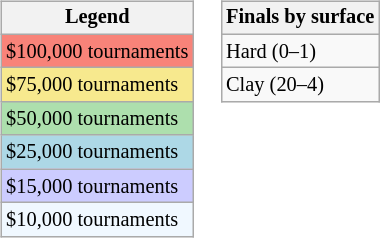<table>
<tr valign=top>
<td><br><table class=wikitable style="font-size:85%">
<tr>
<th>Legend</th>
</tr>
<tr style="background:#f88379;">
<td>$100,000 tournaments</td>
</tr>
<tr style="background:#f7e98e;">
<td>$75,000 tournaments</td>
</tr>
<tr style="background:#addfad;">
<td>$50,000 tournaments</td>
</tr>
<tr style="background:lightblue;">
<td>$25,000 tournaments</td>
</tr>
<tr style="background:#ccccff;">
<td>$15,000 tournaments</td>
</tr>
<tr style="background:#f0f8ff;">
<td>$10,000 tournaments</td>
</tr>
</table>
</td>
<td><br><table class=wikitable style="font-size:85%">
<tr>
<th>Finals by surface</th>
</tr>
<tr>
<td>Hard (0–1)</td>
</tr>
<tr>
<td>Clay (20–4)</td>
</tr>
</table>
</td>
</tr>
</table>
